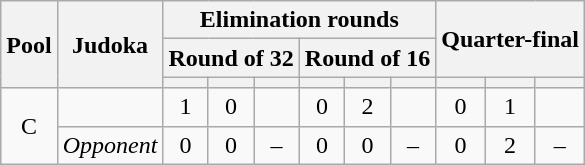<table class="wikitable" style="text-align:center">
<tr>
<th rowspan="3">Pool</th>
<th rowspan="3">Judoka</th>
<th colspan="6">Elimination rounds</th>
<th colspan="3" rowspan="2">Quarter-final</th>
</tr>
<tr>
<th colspan="3">Round of 32</th>
<th colspan="3">Round of 16</th>
</tr>
<tr>
<th></th>
<th></th>
<th></th>
<th></th>
<th></th>
<th></th>
<th></th>
<th></th>
<th></th>
</tr>
<tr>
<td rowspan="2">C</td>
<td></td>
<td>1</td>
<td>0</td>
<td></td>
<td>0</td>
<td>2</td>
<td></td>
<td>0</td>
<td>1</td>
<td> </td>
</tr>
<tr>
<td><em>Opponent</em></td>
<td>0</td>
<td>0</td>
<td>–</td>
<td>0</td>
<td>0</td>
<td>–</td>
<td>0</td>
<td>2</td>
<td>–</td>
</tr>
</table>
